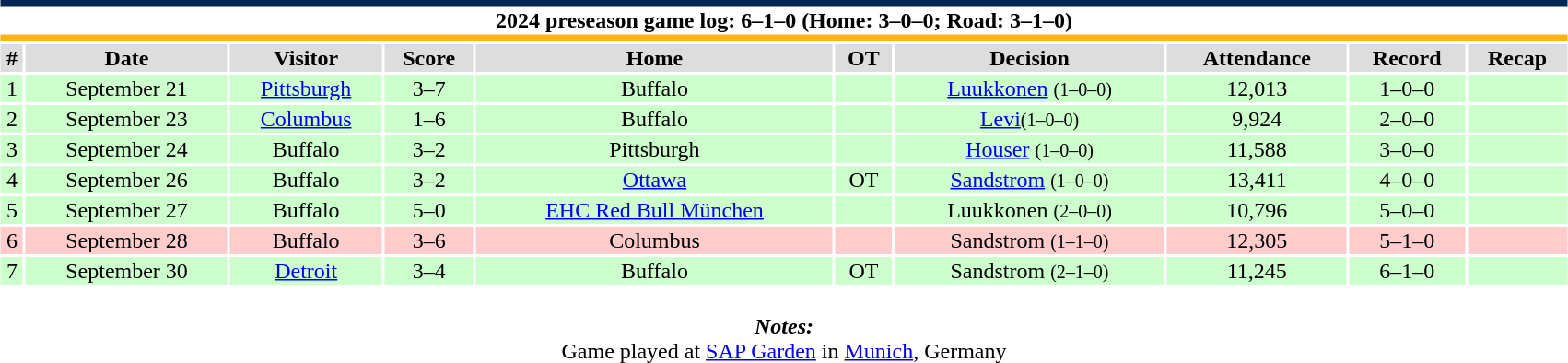<table class="toccolours collapsible collapsed" style="width:90%; clear:both; margin:1.5em auto; text-align:center;">
<tr>
<th colspan="10" style="background:#FFFFFF; border-top:#002654 5px solid; border-bottom:#FCB514 5px solid;">2024 preseason game log: 6–1–0 (Home: 3–0–0; Road: 3–1–0)</th>
</tr>
<tr style="background:#ddd;">
<th>#</th>
<th>Date</th>
<th>Visitor</th>
<th>Score</th>
<th>Home</th>
<th>OT</th>
<th>Decision</th>
<th>Attendance</th>
<th>Record</th>
<th>Recap</th>
</tr>
<tr style="background:#cfc;">
<td>1</td>
<td>September 21</td>
<td><a href='#'>Pittsburgh</a></td>
<td>3–7</td>
<td>Buffalo</td>
<td></td>
<td><a href='#'>Luukkonen</a> <small>(1–0–0)</small></td>
<td>12,013</td>
<td>1–0–0</td>
<td></td>
</tr>
<tr style="background:#cfc;">
<td>2</td>
<td>September 23</td>
<td><a href='#'>Columbus</a></td>
<td>1–6</td>
<td>Buffalo</td>
<td></td>
<td><a href='#'>Levi</a><small>(1–0–0)</small></td>
<td>9,924</td>
<td>2–0–0</td>
<td></td>
</tr>
<tr style="background:#cfc;">
<td>3</td>
<td>September 24</td>
<td>Buffalo</td>
<td>3–2</td>
<td>Pittsburgh</td>
<td></td>
<td><a href='#'>Houser</a> <small>(1–0–0)</small></td>
<td>11,588</td>
<td>3–0–0</td>
<td></td>
</tr>
<tr style="background:#cfc;">
<td>4</td>
<td>September 26</td>
<td>Buffalo</td>
<td>3–2</td>
<td><a href='#'>Ottawa</a></td>
<td>OT</td>
<td><a href='#'>Sandstrom</a> <small>(1–0–0)</small></td>
<td>13,411</td>
<td>4–0–0</td>
<td></td>
</tr>
<tr style="background:#cfc;">
<td>5</td>
<td>September 27</td>
<td>Buffalo</td>
<td>5–0</td>
<td><a href='#'>EHC Red Bull München</a></td>
<td></td>
<td>Luukkonen <small>(2–0–0)</small></td>
<td>10,796</td>
<td>5–0–0</td>
<td></td>
</tr>
<tr style="background:#fcc;">
<td>6</td>
<td>September 28</td>
<td>Buffalo</td>
<td>3–6</td>
<td>Columbus</td>
<td></td>
<td>Sandstrom <small>(1–1–0)</small></td>
<td>12,305</td>
<td>5–1–0</td>
<td></td>
</tr>
<tr style="background:#cfc;">
<td>7</td>
<td>September 30</td>
<td><a href='#'>Detroit</a></td>
<td>3–4</td>
<td>Buffalo</td>
<td>OT</td>
<td>Sandstrom <small>(2–1–0)</small></td>
<td>11,245</td>
<td>6–1–0</td>
<td></td>
</tr>
<tr>
<td colspan="10" style="text-align:center;"><br><strong><em>Notes:</em></strong><br>
 Game played at <a href='#'>SAP Garden</a> in <a href='#'>Munich</a>, Germany</td>
</tr>
</table>
